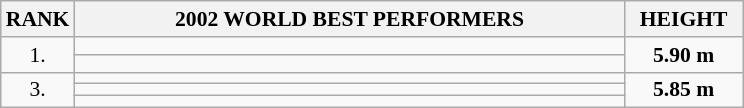<table class="wikitable" style="border-collapse: collapse; font-size: 90%;">
<tr>
<th>RANK</th>
<th align="center" style="width: 25em">2002 WORLD BEST PERFORMERS</th>
<th align="center" style="width: 5em">HEIGHT</th>
</tr>
<tr>
<td rowspan=2 align="center">1.</td>
<td></td>
<td rowspan=2 align="center"><strong>5.90 m</strong></td>
</tr>
<tr>
<td></td>
</tr>
<tr>
<td rowspan=3 align="center">3.</td>
<td></td>
<td rowspan=3 align="center"><strong>5.85 m</strong></td>
</tr>
<tr>
<td></td>
</tr>
<tr>
<td></td>
</tr>
</table>
